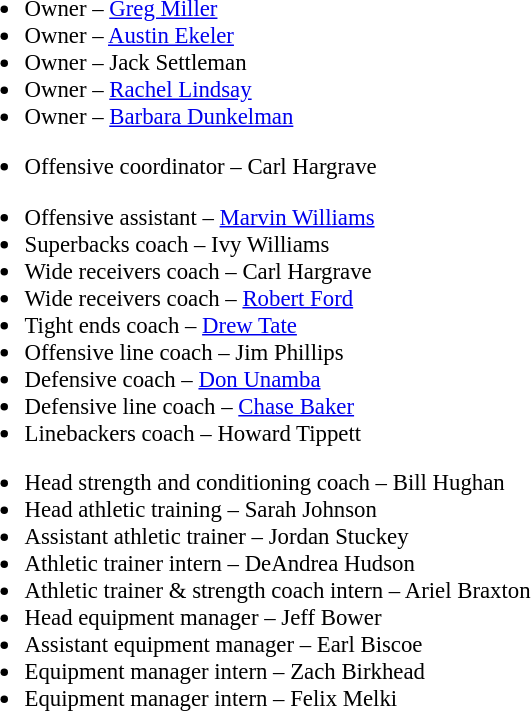<table class="toccolours" style="text-align: left;">
<tr>
<td colspan=7 style="text-align:right;"></td>
</tr>
<tr>
<td style="vertical-align:top;"></td>
<td style="font-size: 95%;vertical-align:top;"><br><ul><li>Owner – <a href='#'>Greg Miller</a></li><li>Owner – <a href='#'>Austin Ekeler</a></li><li>Owner – Jack Settleman</li><li>Owner – <a href='#'>Rachel Lindsay</a></li><li>Owner – <a href='#'>Barbara Dunkelman</a></li></ul><ul><li>Offensive coordinator – Carl Hargrave</li></ul><ul><li>Offensive assistant – <a href='#'>Marvin Williams</a></li><li>Superbacks coach – Ivy Williams</li><li>Wide receivers coach – Carl Hargrave</li><li>Wide receivers coach – <a href='#'>Robert Ford</a></li><li>Tight ends coach – <a href='#'>Drew Tate</a></li><li>Offensive line coach – Jim Phillips</li><li>Defensive coach – <a href='#'>Don Unamba</a></li><li>Defensive line coach – <a href='#'>Chase Baker</a></li><li>Linebackers coach – Howard Tippett</li></ul><ul><li>Head strength and conditioning coach – Bill Hughan</li><li>Head athletic training – Sarah Johnson</li><li>Assistant athletic trainer – Jordan Stuckey</li><li>Athletic trainer intern – DeAndrea Hudson</li><li>Athletic trainer & strength coach intern – Ariel Braxton</li><li>Head equipment manager – Jeff Bower</li><li>Assistant equipment manager – Earl Biscoe</li><li>Equipment manager intern – Zach Birkhead</li><li>Equipment manager intern – Felix Melki</li></ul></td>
</tr>
</table>
